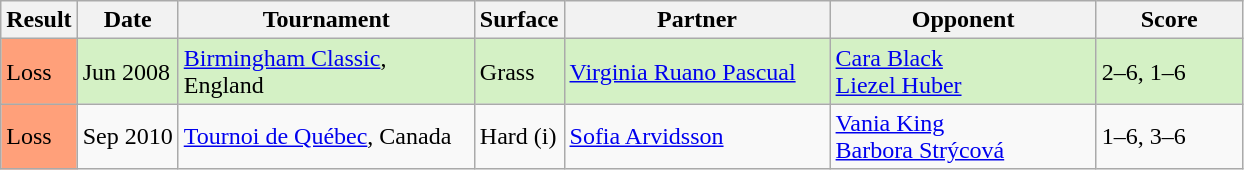<table class="sortable wikitable">
<tr>
<th style="width:40px">Result</th>
<th style="width:60px">Date</th>
<th style="width:190px">Tournament</th>
<th style="width:50px">Surface</th>
<th style="width:170px">Partner</th>
<th style="width:170px">Opponent</th>
<th style="width:90px" class="unsortable">Score</th>
</tr>
<tr bgcolor=#d4f1c5>
<td style="background:#ffa07a;">Loss</td>
<td>Jun 2008</td>
<td><a href='#'>Birmingham Classic</a>, England</td>
<td>Grass</td>
<td> <a href='#'>Virginia Ruano Pascual</a></td>
<td> <a href='#'>Cara Black</a> <br>  <a href='#'>Liezel Huber</a></td>
<td>2–6, 1–6</td>
</tr>
<tr>
<td style="background:#ffa07a;">Loss</td>
<td>Sep 2010</td>
<td><a href='#'>Tournoi de Québec</a>, Canada</td>
<td>Hard (i)</td>
<td> <a href='#'>Sofia Arvidsson</a></td>
<td> <a href='#'>Vania King</a> <br>  <a href='#'>Barbora Strýcová</a></td>
<td>1–6, 3–6</td>
</tr>
</table>
